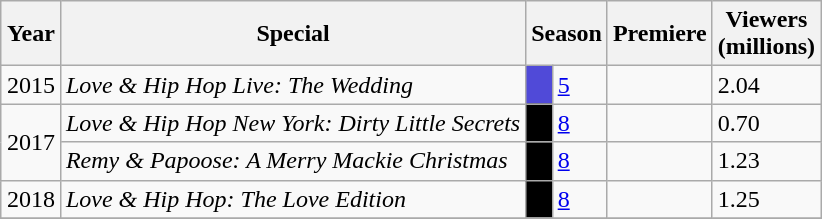<table class="wikitable sortable plainrowheaders" style="margin:auto;">
<tr>
<th scope="col">Year</th>
<th scope="col">Special</th>
<th scope="col" colspan="2">Season</th>
<th scope="col">Premiere</th>
<th scope="col">Viewers<br>(millions)</th>
</tr>
<tr>
<td rowspan="1">2015</td>
<td><em>Love & Hip Hop Live: The Wedding</em></td>
<th scope="row" style="background:#504ad8; color: #000000;"></th>
<td><a href='#'>5</a></td>
<td></td>
<td>2.04</td>
</tr>
<tr>
<td rowspan="2">2017</td>
<td><em>Love & Hip Hop New York: Dirty Little Secrets</em></td>
<th scope="row" style="background:#000000; color: #000000;"></th>
<td><a href='#'>8</a></td>
<td></td>
<td>0.70</td>
</tr>
<tr>
<td><em>Remy & Papoose: A Merry Mackie Christmas</em></td>
<th scope="row" style="background:#000000; color: #000000;"></th>
<td><a href='#'>8</a></td>
<td></td>
<td>1.23</td>
</tr>
<tr>
<td rowspan="1">2018</td>
<td><em>Love & Hip Hop: The Love Edition</em></td>
<th scope="row" style="background:#000000; color: #000000;"></th>
<td><a href='#'>8</a></td>
<td></td>
<td>1.25</td>
</tr>
<tr>
</tr>
</table>
